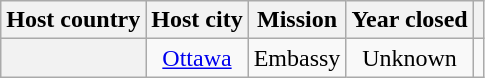<table class="wikitable plainrowheaders" style="text-align:center;">
<tr>
<th scope="col">Host country</th>
<th scope="col">Host city</th>
<th scope="col">Mission</th>
<th scope="col">Year closed</th>
<th scope="col"></th>
</tr>
<tr>
<th scope="row"></th>
<td><a href='#'>Ottawa</a></td>
<td>Embassy</td>
<td>Unknown</td>
<td></td>
</tr>
</table>
